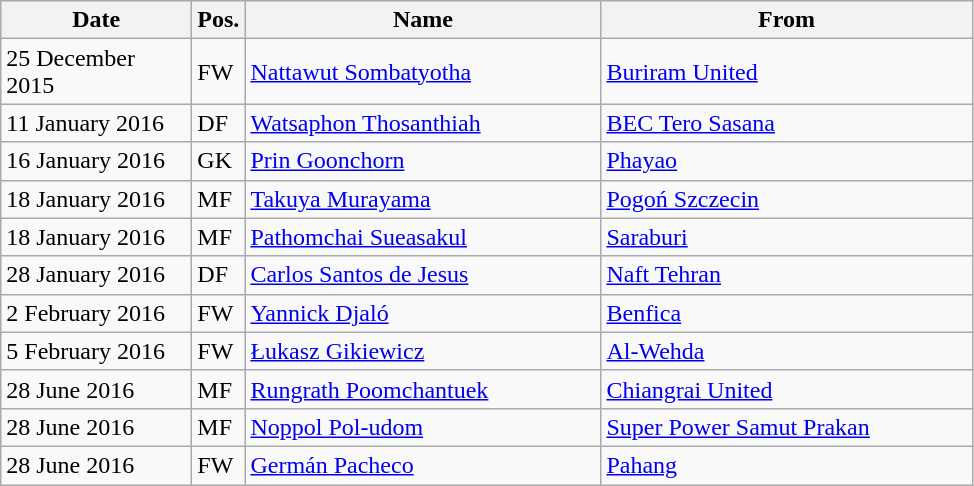<table class="wikitable">
<tr>
<th width="120">Date</th>
<th>Pos.</th>
<th width="230">Name</th>
<th width="240">From</th>
</tr>
<tr>
<td>25 December 2015</td>
<td>FW</td>
<td> <a href='#'>Nattawut Sombatyotha</a></td>
<td> <a href='#'>Buriram United</a></td>
</tr>
<tr>
<td>11 January 2016</td>
<td>DF</td>
<td> <a href='#'>Watsaphon Thosanthiah</a></td>
<td> <a href='#'>BEC Tero Sasana</a></td>
</tr>
<tr>
<td>16 January 2016</td>
<td>GK</td>
<td> <a href='#'>Prin Goonchorn</a></td>
<td> <a href='#'>Phayao</a></td>
</tr>
<tr>
<td>18 January 2016</td>
<td>MF</td>
<td> <a href='#'>Takuya Murayama</a></td>
<td> <a href='#'>Pogoń Szczecin</a></td>
</tr>
<tr>
<td>18 January 2016</td>
<td>MF</td>
<td> <a href='#'>Pathomchai Sueasakul</a></td>
<td> <a href='#'>Saraburi</a></td>
</tr>
<tr>
<td>28 January 2016</td>
<td>DF</td>
<td> <a href='#'>Carlos Santos de Jesus</a></td>
<td> <a href='#'>Naft Tehran</a></td>
</tr>
<tr>
<td>2 February 2016</td>
<td>FW</td>
<td> <a href='#'>Yannick Djaló</a></td>
<td> <a href='#'>Benfica</a></td>
</tr>
<tr>
<td>5 February 2016</td>
<td>FW</td>
<td> <a href='#'>Łukasz Gikiewicz</a></td>
<td> <a href='#'>Al-Wehda</a></td>
</tr>
<tr>
<td>28 June 2016</td>
<td>MF</td>
<td> <a href='#'>Rungrath Poomchantuek</a></td>
<td> <a href='#'>Chiangrai United</a></td>
</tr>
<tr>
<td>28 June 2016</td>
<td>MF</td>
<td> <a href='#'>Noppol Pol-udom</a></td>
<td> <a href='#'>Super Power Samut Prakan</a></td>
</tr>
<tr>
<td>28 June 2016</td>
<td>FW</td>
<td> <a href='#'>Germán Pacheco</a></td>
<td> <a href='#'>Pahang</a></td>
</tr>
</table>
